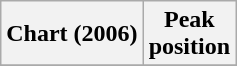<table class="wikitable sortable plainrowheaders" style="text-align:center">
<tr>
<th scope="col">Chart (2006)</th>
<th scope="col">Peak<br>position</th>
</tr>
<tr>
</tr>
</table>
